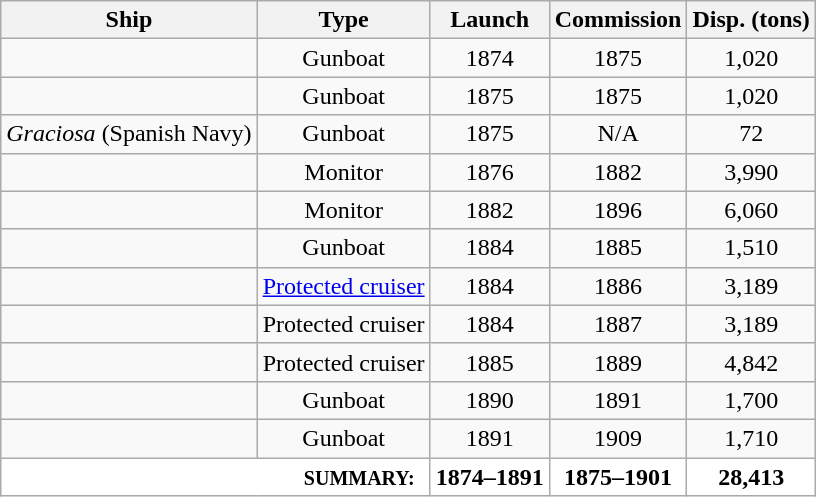<table class="wikitable">
<tr>
<th>Ship</th>
<th>Type</th>
<th>Launch</th>
<th>Commission</th>
<th>Disp. (tons)</th>
</tr>
<tr align="center">
<td align="left"></td>
<td>Gunboat</td>
<td>1874</td>
<td>1875</td>
<td>1,020</td>
</tr>
<tr align="center">
<td align="left"></td>
<td>Gunboat</td>
<td>1875</td>
<td>1875</td>
<td>1,020</td>
</tr>
<tr align="center">
<td align="left"><em>Graciosa</em> (Spanish Navy)</td>
<td>Gunboat</td>
<td>1875</td>
<td>N/A</td>
<td>72</td>
</tr>
<tr align="center">
<td align="left"></td>
<td>Monitor</td>
<td>1876</td>
<td>1882</td>
<td>3,990</td>
</tr>
<tr align="center">
<td align="left"></td>
<td>Monitor</td>
<td>1882</td>
<td>1896</td>
<td>6,060</td>
</tr>
<tr align="center">
<td align="left"></td>
<td>Gunboat</td>
<td>1884</td>
<td>1885</td>
<td>1,510</td>
</tr>
<tr align="center">
<td align="left"></td>
<td><a href='#'>Protected cruiser</a></td>
<td>1884</td>
<td>1886</td>
<td>3,189</td>
</tr>
<tr align="center">
<td align="left"></td>
<td>Protected cruiser</td>
<td>1884</td>
<td>1887</td>
<td>3,189</td>
</tr>
<tr align="center">
<td align="left"></td>
<td>Protected cruiser</td>
<td>1885</td>
<td>1889</td>
<td>4,842</td>
</tr>
<tr align="center">
<td align="left"></td>
<td>Gunboat</td>
<td>1890</td>
<td>1891</td>
<td>1,700</td>
</tr>
<tr align="center">
<td align="left"></td>
<td>Gunboat</td>
<td>1891</td>
<td>1909</td>
<td>1,710</td>
</tr>
<tr class="sortbottom" style="background:white; font-weight:600;" align="center">
<td align="right" colspan=2><small>SUMMARY:  </small></td>
<td>1874–1891</td>
<td>1875–1901</td>
<td>28,413</td>
</tr>
</table>
